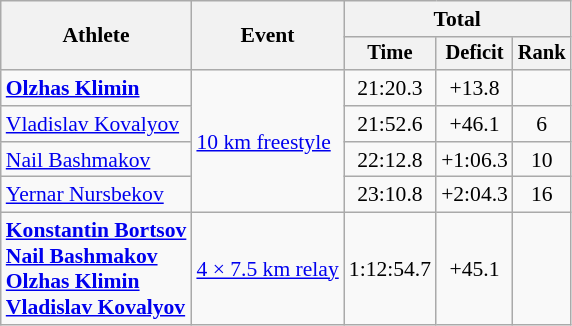<table class="wikitable" style="font-size:90%">
<tr>
<th rowspan=2>Athlete</th>
<th rowspan=2>Event</th>
<th colspan=3>Total</th>
</tr>
<tr style="font-size: 95%">
<th>Time</th>
<th>Deficit</th>
<th>Rank</th>
</tr>
<tr align=center>
<td align=left><strong><a href='#'>Olzhas Klimin</a></strong></td>
<td align=left rowspan=4><a href='#'>10 km freestyle</a></td>
<td>21:20.3</td>
<td>+13.8</td>
<td></td>
</tr>
<tr align=center>
<td align=left><a href='#'>Vladislav Kovalyov</a></td>
<td>21:52.6</td>
<td>+46.1</td>
<td>6</td>
</tr>
<tr align=center>
<td align=left><a href='#'>Nail Bashmakov</a></td>
<td>22:12.8</td>
<td>+1:06.3</td>
<td>10</td>
</tr>
<tr align=center>
<td align=left><a href='#'>Yernar Nursbekov</a></td>
<td>23:10.8</td>
<td>+2:04.3</td>
<td>16</td>
</tr>
<tr align=center>
<td align=left><strong><a href='#'>Konstantin Bortsov</a><br><a href='#'>Nail Bashmakov</a><br><a href='#'>Olzhas Klimin</a><br><a href='#'>Vladislav Kovalyov</a></strong></td>
<td align=left><a href='#'>4 × 7.5 km relay</a></td>
<td>1:12:54.7</td>
<td>+45.1</td>
<td></td>
</tr>
</table>
